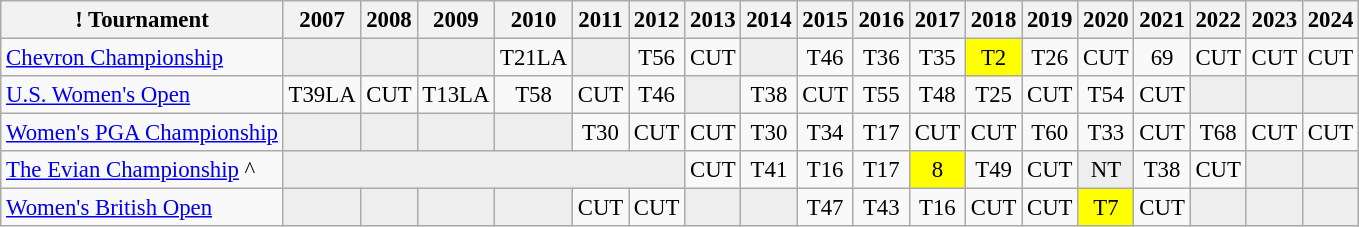<table class="wikitable" style="font-size:95%;text-align:center;">
<tr>
<th>! Tournament</th>
<th>2007</th>
<th>2008</th>
<th>2009</th>
<th>2010</th>
<th>2011</th>
<th>2012</th>
<th>2013</th>
<th>2014</th>
<th>2015</th>
<th>2016</th>
<th>2017</th>
<th>2018</th>
<th>2019</th>
<th>2020</th>
<th>2021</th>
<th>2022</th>
<th>2023</th>
<th>2024</th>
</tr>
<tr>
<td align=left><a href='#'>Chevron Championship</a></td>
<td style="background:#eeeeee;"></td>
<td style="background:#eeeeee;"></td>
<td style="background:#eeeeee;"></td>
<td>T21<span>LA</span></td>
<td style="background:#eeeeee;"></td>
<td>T56</td>
<td>CUT</td>
<td style="background:#eeeeee;"></td>
<td>T46</td>
<td>T36</td>
<td>T35</td>
<td style="background:yellow;">T2</td>
<td>T26</td>
<td>CUT</td>
<td>69</td>
<td>CUT</td>
<td>CUT</td>
<td>CUT</td>
</tr>
<tr>
<td align=left><a href='#'>U.S. Women's Open</a></td>
<td>T39<span>LA</span></td>
<td>CUT</td>
<td>T13<span>LA</span></td>
<td>T58</td>
<td>CUT</td>
<td>T46</td>
<td style="background:#eeeeee;"></td>
<td>T38</td>
<td>CUT</td>
<td>T55</td>
<td>T48</td>
<td>T25</td>
<td>CUT</td>
<td>T54</td>
<td>CUT</td>
<td style="background:#eeeeee;"></td>
<td style="background:#eeeeee;"></td>
<td style="background:#eeeeee;"></td>
</tr>
<tr>
<td align=left><a href='#'>Women's PGA Championship</a></td>
<td style="background:#eeeeee;"></td>
<td style="background:#eeeeee;"></td>
<td style="background:#eeeeee;"></td>
<td style="background:#eeeeee;"></td>
<td>T30</td>
<td>CUT</td>
<td>CUT</td>
<td>T30</td>
<td>T34</td>
<td>T17</td>
<td>CUT</td>
<td>CUT</td>
<td>T60</td>
<td>T33</td>
<td>CUT</td>
<td>T68</td>
<td>CUT</td>
<td>CUT</td>
</tr>
<tr>
<td align=left><a href='#'>The Evian Championship</a> ^</td>
<td style="background:#eeeeee;" colspan=6></td>
<td>CUT</td>
<td>T41</td>
<td>T16</td>
<td>T17</td>
<td style="background:yellow;">8</td>
<td>T49</td>
<td>CUT</td>
<td style="background:#eeeeee;">NT</td>
<td>T38</td>
<td>CUT</td>
<td style="background:#eeeeee;"></td>
<td style="background:#eeeeee;"></td>
</tr>
<tr>
<td align=left><a href='#'>Women's British Open</a></td>
<td style="background:#eeeeee;"></td>
<td style="background:#eeeeee;"></td>
<td style="background:#eeeeee;"></td>
<td style="background:#eeeeee;"></td>
<td>CUT</td>
<td>CUT</td>
<td style="background:#eeeeee;"></td>
<td style="background:#eeeeee;"></td>
<td>T47</td>
<td>T43</td>
<td>T16</td>
<td>CUT</td>
<td>CUT</td>
<td style="background:yellow;">T7</td>
<td>CUT</td>
<td style="background:#eeeeee;"></td>
<td style="background:#eeeeee;"></td>
<td style="background:#eeeeee;"></td>
</tr>
</table>
